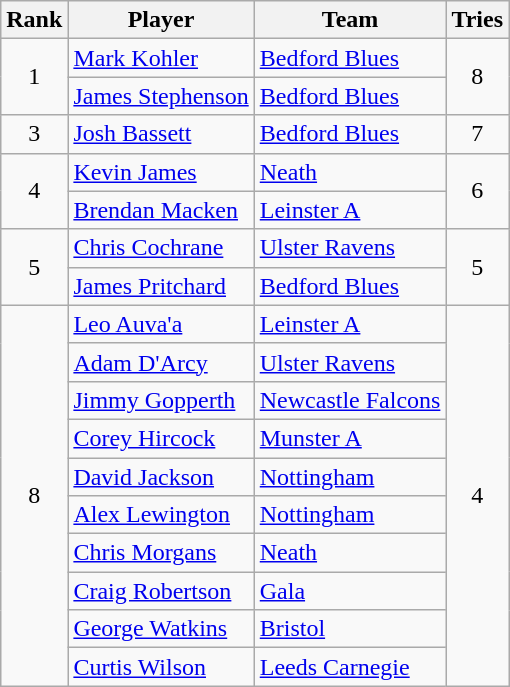<table class="wikitable">
<tr>
<th>Rank</th>
<th>Player</th>
<th>Team</th>
<th>Tries</th>
</tr>
<tr>
<td rowspan=2 align=center>1</td>
<td><a href='#'>Mark Kohler</a></td>
<td> <a href='#'>Bedford Blues</a></td>
<td rowspan=2 align=center>8</td>
</tr>
<tr>
<td><a href='#'>James Stephenson</a></td>
<td> <a href='#'>Bedford Blues</a></td>
</tr>
<tr>
<td rowspan=1 align=center>3</td>
<td><a href='#'>Josh Bassett</a></td>
<td> <a href='#'>Bedford Blues</a></td>
<td rowspan=1 align=center>7</td>
</tr>
<tr>
<td rowspan=2 align=center>4</td>
<td><a href='#'>Kevin James</a></td>
<td> <a href='#'>Neath</a></td>
<td rowspan=2 align=center>6</td>
</tr>
<tr>
<td><a href='#'>Brendan Macken</a></td>
<td> <a href='#'>Leinster A</a></td>
</tr>
<tr>
<td rowspan=2 align=center>5</td>
<td><a href='#'>Chris Cochrane</a></td>
<td> <a href='#'>Ulster Ravens</a></td>
<td rowspan=2 align=center>5</td>
</tr>
<tr>
<td><a href='#'>James Pritchard</a></td>
<td> <a href='#'>Bedford Blues</a></td>
</tr>
<tr>
<td rowspan=10 align=center>8</td>
<td><a href='#'>Leo Auva'a</a></td>
<td> <a href='#'>Leinster A</a></td>
<td rowspan=10 align=center>4</td>
</tr>
<tr>
<td><a href='#'>Adam D'Arcy</a></td>
<td> <a href='#'>Ulster Ravens</a></td>
</tr>
<tr>
<td><a href='#'>Jimmy Gopperth</a></td>
<td> <a href='#'>Newcastle Falcons</a></td>
</tr>
<tr>
<td><a href='#'>Corey Hircock</a></td>
<td> <a href='#'>Munster A</a></td>
</tr>
<tr>
<td><a href='#'>David Jackson</a></td>
<td> <a href='#'>Nottingham</a></td>
</tr>
<tr>
<td><a href='#'>Alex Lewington</a></td>
<td> <a href='#'>Nottingham</a></td>
</tr>
<tr>
<td><a href='#'>Chris Morgans</a></td>
<td> <a href='#'>Neath</a></td>
</tr>
<tr>
<td><a href='#'>Craig Robertson</a></td>
<td> <a href='#'>Gala</a></td>
</tr>
<tr>
<td><a href='#'>George Watkins</a></td>
<td> <a href='#'>Bristol</a></td>
</tr>
<tr>
<td><a href='#'>Curtis Wilson</a></td>
<td> <a href='#'>Leeds Carnegie</a></td>
</tr>
</table>
